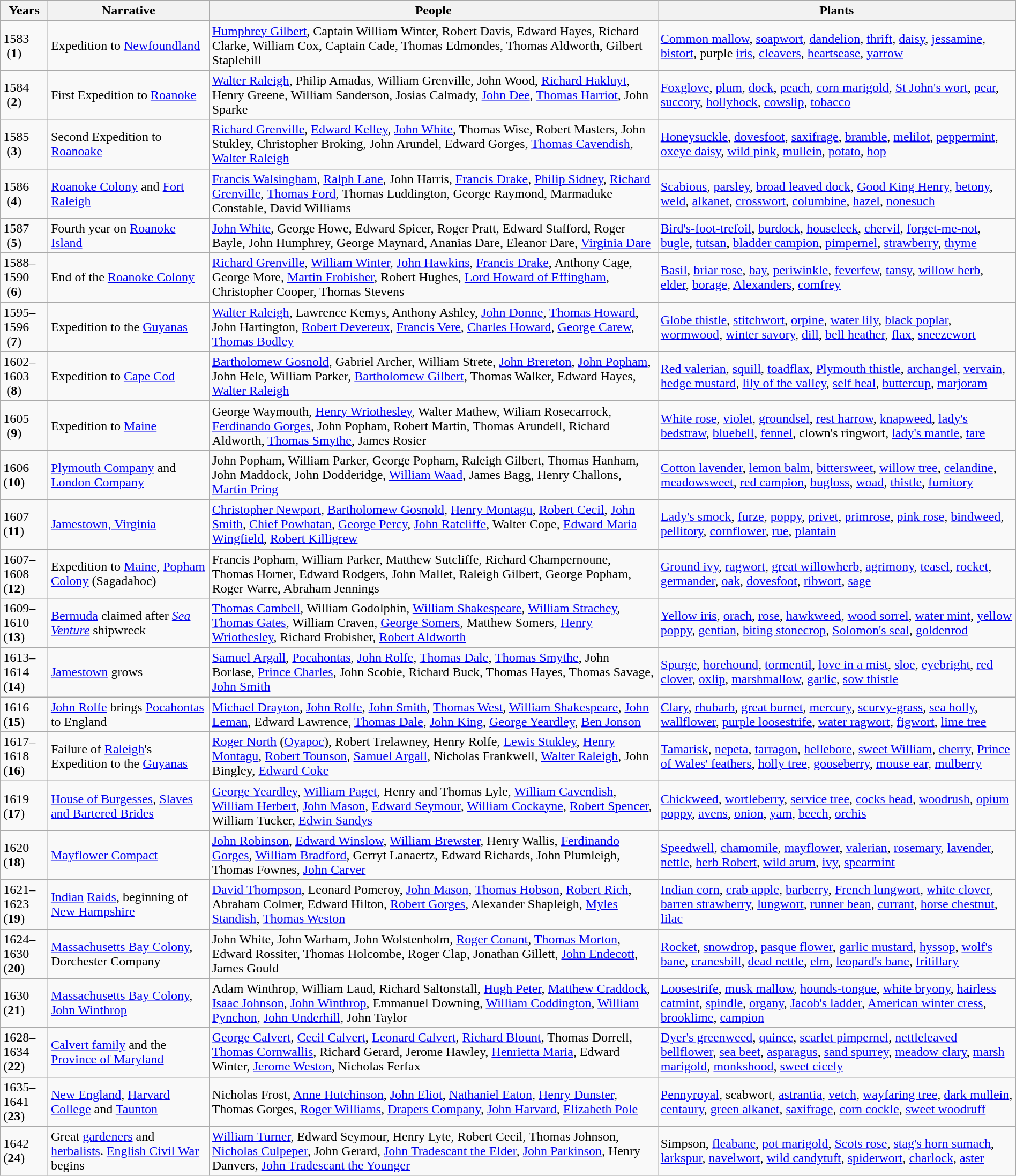<table class="wikitable" style="margin: 1em auto 1em auto">
<tr>
<th>Years</th>
<th>Narrative</th>
<th>People</th>
<th>Plants</th>
</tr>
<tr>
<td>1583<br> (<strong>1</strong>)</td>
<td>Expedition to <a href='#'>Newfoundland</a></td>
<td><a href='#'>Humphrey Gilbert</a>, Captain William Winter, Robert Davis, Edward Hayes, Richard Clarke, William Cox, Captain Cade, Thomas Edmondes, Thomas Aldworth, Gilbert Staplehill</td>
<td><a href='#'>Common mallow</a>, <a href='#'>soapwort</a>, <a href='#'>dandelion</a>, <a href='#'>thrift</a>, <a href='#'>daisy</a>, <a href='#'>jessamine</a>, <a href='#'>bistort</a>, purple <a href='#'>iris</a>, <a href='#'>cleavers</a>, <a href='#'>heartsease</a>, <a href='#'>yarrow</a></td>
</tr>
<tr>
<td>1584<br> (<strong>2</strong>)</td>
<td>First Expedition to <a href='#'>Roanoke</a></td>
<td><a href='#'>Walter Raleigh</a>, Philip Amadas, William Grenville, John Wood, <a href='#'>Richard Hakluyt</a>, Henry Greene, William Sanderson, Josias Calmady, <a href='#'>John Dee</a>, <a href='#'>Thomas Harriot</a>, John Sparke</td>
<td><a href='#'>Foxglove</a>, <a href='#'>plum</a>, <a href='#'>dock</a>, <a href='#'>peach</a>, <a href='#'>corn marigold</a>, <a href='#'>St John's wort</a>, <a href='#'>pear</a>, <a href='#'>succory</a>, <a href='#'>hollyhock</a>, <a href='#'>cowslip</a>, <a href='#'>tobacco</a></td>
</tr>
<tr>
<td>1585<br> (<strong>3</strong>)</td>
<td>Second Expedition to <a href='#'>Roanoake</a></td>
<td><a href='#'>Richard Grenville</a>, <a href='#'>Edward Kelley</a>, <a href='#'>John White</a>, Thomas Wise, Robert Masters, John Stukley, Christopher Broking, John Arundel, Edward Gorges, <a href='#'>Thomas Cavendish</a>, <a href='#'>Walter Raleigh</a></td>
<td><a href='#'>Honeysuckle</a>, <a href='#'>dovesfoot</a>, <a href='#'>saxifrage</a>, <a href='#'>bramble</a>, <a href='#'>melilot</a>, <a href='#'>peppermint</a>, <a href='#'>oxeye daisy</a>, <a href='#'>wild pink</a>, <a href='#'>mullein</a>, <a href='#'>potato</a>, <a href='#'>hop</a></td>
</tr>
<tr>
<td>1586<br> (<strong>4</strong>)</td>
<td><a href='#'>Roanoke Colony</a> and <a href='#'>Fort Raleigh</a></td>
<td><a href='#'>Francis Walsingham</a>, <a href='#'>Ralph Lane</a>, John Harris, <a href='#'>Francis Drake</a>, <a href='#'>Philip Sidney</a>, <a href='#'>Richard Grenville</a>, <a href='#'>Thomas Ford</a>, Thomas Luddington, George Raymond, Marmaduke Constable, David Williams</td>
<td><a href='#'>Scabious</a>, <a href='#'>parsley</a>, <a href='#'>broad leaved dock</a>, <a href='#'>Good King Henry</a>, <a href='#'>betony</a>, <a href='#'>weld</a>, <a href='#'>alkanet</a>, <a href='#'>crosswort</a>, <a href='#'>columbine</a>, <a href='#'>hazel</a>, <a href='#'>nonesuch</a></td>
</tr>
<tr>
<td>1587<br> (<strong>5</strong>)</td>
<td>Fourth year on <a href='#'>Roanoke Island</a></td>
<td><a href='#'>John White</a>, George Howe, Edward Spicer, Roger Pratt, Edward Stafford, Roger Bayle, John Humphrey, George Maynard, Ananias Dare, Eleanor Dare, <a href='#'>Virginia Dare</a></td>
<td><a href='#'>Bird's-foot-trefoil</a>, <a href='#'>burdock</a>, <a href='#'>houseleek</a>, <a href='#'>chervil</a>, <a href='#'>forget-me-not</a>, <a href='#'>bugle</a>, <a href='#'>tutsan</a>, <a href='#'>bladder campion</a>, <a href='#'>pimpernel</a>, <a href='#'>strawberry</a>, <a href='#'>thyme</a></td>
</tr>
<tr>
<td>1588–1590<br> (<strong>6</strong>)</td>
<td>End of the <a href='#'>Roanoke Colony</a></td>
<td><a href='#'>Richard Grenville</a>, <a href='#'>William Winter</a>, <a href='#'>John Hawkins</a>, <a href='#'>Francis Drake</a>, Anthony Cage, George More, <a href='#'>Martin Frobisher</a>, Robert Hughes, <a href='#'>Lord Howard of Effingham</a>, Christopher Cooper, Thomas Stevens</td>
<td><a href='#'>Basil</a>, <a href='#'>briar rose</a>, <a href='#'>bay</a>, <a href='#'>periwinkle</a>, <a href='#'>feverfew</a>, <a href='#'>tansy</a>, <a href='#'>willow herb</a>, <a href='#'>elder</a>, <a href='#'>borage</a>, <a href='#'>Alexanders</a>, <a href='#'>comfrey</a></td>
</tr>
<tr>
<td>1595–1596<br> (<strong>7</strong>)</td>
<td>Expedition to the <a href='#'>Guyanas</a></td>
<td><a href='#'>Walter Raleigh</a>, Lawrence Kemys, Anthony Ashley, <a href='#'>John Donne</a>, <a href='#'>Thomas Howard</a>, John Hartington, <a href='#'>Robert Devereux</a>, <a href='#'>Francis Vere</a>, <a href='#'>Charles Howard</a>, <a href='#'>George Carew</a>, <a href='#'>Thomas Bodley</a></td>
<td><a href='#'>Globe thistle</a>, <a href='#'>stitchwort</a>, <a href='#'>orpine</a>, <a href='#'>water lily</a>, <a href='#'>black poplar</a>, <a href='#'>wormwood</a>, <a href='#'>winter savory</a>, <a href='#'>dill</a>, <a href='#'>bell heather</a>, <a href='#'>flax</a>, <a href='#'>sneezewort</a></td>
</tr>
<tr>
<td>1602–1603<br> (<strong>8</strong>)</td>
<td>Expedition to <a href='#'>Cape Cod</a></td>
<td><a href='#'>Bartholomew Gosnold</a>, Gabriel Archer, William Strete, <a href='#'>John Brereton</a>, <a href='#'>John Popham</a>, John Hele, William Parker, <a href='#'>Bartholomew Gilbert</a>, Thomas Walker, Edward Hayes, <a href='#'>Walter Raleigh</a></td>
<td><a href='#'>Red valerian</a>, <a href='#'>squill</a>, <a href='#'>toadflax</a>, <a href='#'>Plymouth thistle</a>, <a href='#'>archangel</a>, <a href='#'>vervain</a>, <a href='#'>hedge mustard</a>, <a href='#'>lily of the valley</a>, <a href='#'>self heal</a>, <a href='#'>buttercup</a>, <a href='#'>marjoram</a></td>
</tr>
<tr>
<td>1605<br> (<strong>9</strong>)</td>
<td>Expedition to <a href='#'>Maine</a></td>
<td>George Waymouth, <a href='#'>Henry Wriothesley</a>, Walter Mathew, Wiliam Rosecarrock, <a href='#'>Ferdinando Gorges</a>, John Popham, Robert Martin, Thomas Arundell, Richard Aldworth, <a href='#'>Thomas Smythe</a>, James Rosier</td>
<td><a href='#'>White rose</a>, <a href='#'>violet</a>, <a href='#'>groundsel</a>, <a href='#'>rest harrow</a>, <a href='#'>knapweed</a>, <a href='#'>lady's bedstraw</a>, <a href='#'>bluebell</a>, <a href='#'>fennel</a>, clown's ringwort, <a href='#'>lady's mantle</a>, <a href='#'>tare</a></td>
</tr>
<tr>
<td>1606<br>(<strong>10</strong>)</td>
<td><a href='#'>Plymouth Company</a> and <a href='#'>London Company</a></td>
<td>John Popham, William Parker, George Popham, Raleigh Gilbert, Thomas Hanham, John Maddock, John Dodderidge, <a href='#'>William Waad</a>, James Bagg, Henry Challons, <a href='#'>Martin Pring</a></td>
<td><a href='#'>Cotton lavender</a>, <a href='#'>lemon balm</a>, <a href='#'>bittersweet</a>, <a href='#'>willow tree</a>, <a href='#'>celandine</a>, <a href='#'>meadowsweet</a>, <a href='#'>red campion</a>, <a href='#'>bugloss</a>, <a href='#'>woad</a>, <a href='#'>thistle</a>, <a href='#'>fumitory</a></td>
</tr>
<tr>
<td>1607<br>(<strong>11</strong>)</td>
<td><a href='#'>Jamestown, Virginia</a></td>
<td><a href='#'>Christopher Newport</a>, <a href='#'>Bartholomew Gosnold</a>, <a href='#'>Henry Montagu</a>, <a href='#'>Robert Cecil</a>, <a href='#'>John Smith</a>, <a href='#'>Chief Powhatan</a>, <a href='#'>George Percy</a>, <a href='#'>John Ratcliffe</a>, Walter Cope, <a href='#'>Edward Maria Wingfield</a>, <a href='#'>Robert Killigrew</a></td>
<td><a href='#'>Lady's smock</a>, <a href='#'>furze</a>, <a href='#'>poppy</a>, <a href='#'>privet</a>, <a href='#'>primrose</a>, <a href='#'>pink rose</a>, <a href='#'>bindweed</a>, <a href='#'>pellitory</a>, <a href='#'>cornflower</a>, <a href='#'>rue</a>, <a href='#'>plantain</a></td>
</tr>
<tr>
<td>1607–1608<br>(<strong>12</strong>)</td>
<td>Expedition to <a href='#'>Maine</a>, <a href='#'>Popham Colony</a> (Sagadahoc)</td>
<td>Francis Popham, William Parker, Matthew Sutcliffe, Richard Champernoune, Thomas Horner, Edward Rodgers, John Mallet, Raleigh Gilbert, George Popham, Roger Warre, Abraham Jennings</td>
<td><a href='#'>Ground ivy</a>, <a href='#'>ragwort</a>, <a href='#'>great willowherb</a>, <a href='#'>agrimony</a>, <a href='#'>teasel</a>, <a href='#'>rocket</a>, <a href='#'>germander</a>, <a href='#'>oak</a>, <a href='#'>dovesfoot</a>, <a href='#'>ribwort</a>, <a href='#'>sage</a></td>
</tr>
<tr>
<td>1609–1610<br>(<strong>13</strong>)</td>
<td><a href='#'>Bermuda</a> claimed after <em><a href='#'>Sea Venture</a></em> shipwreck</td>
<td><a href='#'>Thomas Cambell</a>, William Godolphin, <a href='#'>William Shakespeare</a>, <a href='#'>William Strachey</a>, <a href='#'>Thomas Gates</a>, William Craven, <a href='#'>George Somers</a>, Matthew Somers, <a href='#'>Henry Wriothesley</a>, Richard Frobisher, <a href='#'>Robert Aldworth</a></td>
<td><a href='#'>Yellow iris</a>, <a href='#'>orach</a>, <a href='#'>rose</a>, <a href='#'>hawkweed</a>, <a href='#'>wood sorrel</a>, <a href='#'>water mint</a>, <a href='#'>yellow poppy</a>, <a href='#'>gentian</a>, <a href='#'>biting stonecrop</a>, <a href='#'>Solomon's seal</a>, <a href='#'>goldenrod</a></td>
</tr>
<tr>
<td>1613–1614<br>(<strong>14</strong>)</td>
<td><a href='#'>Jamestown</a> grows</td>
<td><a href='#'>Samuel Argall</a>, <a href='#'>Pocahontas</a>, <a href='#'>John Rolfe</a>, <a href='#'>Thomas Dale</a>, <a href='#'>Thomas Smythe</a>, John Borlase, <a href='#'>Prince Charles</a>, John Scobie, Richard Buck, Thomas Hayes, Thomas Savage, <a href='#'>John Smith</a></td>
<td><a href='#'>Spurge</a>, <a href='#'>horehound</a>, <a href='#'>tormentil</a>, <a href='#'>love in a mist</a>, <a href='#'>sloe</a>, <a href='#'>eyebright</a>, <a href='#'>red clover</a>, <a href='#'>oxlip</a>, <a href='#'>marshmallow</a>, <a href='#'>garlic</a>, <a href='#'>sow thistle</a></td>
</tr>
<tr>
<td>1616<br>(<strong>15</strong>)</td>
<td><a href='#'>John Rolfe</a> brings <a href='#'>Pocahontas</a> to England</td>
<td><a href='#'>Michael Drayton</a>, <a href='#'>John Rolfe</a>, <a href='#'>John Smith</a>, <a href='#'>Thomas West</a>, <a href='#'>William Shakespeare</a>, <a href='#'>John Leman</a>, Edward Lawrence, <a href='#'>Thomas Dale</a>, <a href='#'>John King</a>, <a href='#'>George Yeardley</a>, <a href='#'>Ben Jonson</a></td>
<td><a href='#'>Clary</a>, <a href='#'>rhubarb</a>, <a href='#'>great burnet</a>, <a href='#'>mercury</a>, <a href='#'>scurvy-grass</a>, <a href='#'>sea holly</a>, <a href='#'>wallflower</a>, <a href='#'>purple loosestrife</a>, <a href='#'>water ragwort</a>, <a href='#'>figwort</a>, <a href='#'>lime tree</a></td>
</tr>
<tr>
<td>1617–1618<br>(<strong>16</strong>)</td>
<td>Failure of <a href='#'>Raleigh</a>'s Expedition to the <a href='#'>Guyanas</a></td>
<td><a href='#'>Roger North</a> (<a href='#'>Oyapoc</a>), Robert Trelawney, Henry Rolfe, <a href='#'>Lewis Stukley</a>, <a href='#'>Henry Montagu</a>, <a href='#'>Robert Tounson</a>, <a href='#'>Samuel Argall</a>, Nicholas Frankwell, <a href='#'>Walter Raleigh</a>, John Bingley, <a href='#'>Edward Coke</a></td>
<td><a href='#'>Tamarisk</a>, <a href='#'>nepeta</a>, <a href='#'>tarragon</a>, <a href='#'>hellebore</a>, <a href='#'>sweet William</a>, <a href='#'>cherry</a>, <a href='#'>Prince of Wales' feathers</a>, <a href='#'>holly tree</a>, <a href='#'>gooseberry</a>, <a href='#'>mouse ear</a>, <a href='#'>mulberry</a></td>
</tr>
<tr>
<td>1619<br>(<strong>17</strong>)</td>
<td><a href='#'>House of Burgesses</a>, <a href='#'>Slaves and Bartered Brides</a></td>
<td><a href='#'>George Yeardley</a>, <a href='#'>William Paget</a>, Henry and Thomas Lyle, <a href='#'>William Cavendish</a>, <a href='#'>William Herbert</a>, <a href='#'>John Mason</a>, <a href='#'>Edward Seymour</a>, <a href='#'>William Cockayne</a>, <a href='#'>Robert Spencer</a>, William Tucker, <a href='#'>Edwin Sandys</a></td>
<td><a href='#'>Chickweed</a>, <a href='#'>wortleberry</a>, <a href='#'>service tree</a>, <a href='#'>cocks head</a>, <a href='#'>woodrush</a>, <a href='#'>opium poppy</a>, <a href='#'>avens</a>, <a href='#'>onion</a>, <a href='#'>yam</a>, <a href='#'>beech</a>, <a href='#'>orchis</a></td>
</tr>
<tr>
<td>1620<br>(<strong>18</strong>)</td>
<td><a href='#'>Mayflower Compact</a></td>
<td><a href='#'>John Robinson</a>, <a href='#'>Edward Winslow</a>, <a href='#'>William Brewster</a>, Henry Wallis, <a href='#'>Ferdinando Gorges</a>, <a href='#'>William Bradford</a>, Gerryt Lanaertz, Edward Richards, John Plumleigh, Thomas Fownes, <a href='#'>John Carver</a></td>
<td><a href='#'>Speedwell</a>, <a href='#'>chamomile</a>, <a href='#'>mayflower</a>, <a href='#'>valerian</a>, <a href='#'>rosemary</a>, <a href='#'>lavender</a>, <a href='#'>nettle</a>, <a href='#'>herb Robert</a>, <a href='#'>wild arum</a>, <a href='#'>ivy</a>, <a href='#'>spearmint</a></td>
</tr>
<tr>
<td>1621–1623<br>(<strong>19</strong>)</td>
<td><a href='#'>Indian</a> <a href='#'>Raids</a>, beginning of <a href='#'>New Hampshire</a></td>
<td><a href='#'>David Thompson</a>, Leonard Pomeroy, <a href='#'>John Mason</a>, <a href='#'>Thomas Hobson</a>, <a href='#'>Robert Rich</a>, Abraham Colmer, Edward Hilton, <a href='#'>Robert Gorges</a>, Alexander Shapleigh, <a href='#'>Myles Standish</a>, <a href='#'>Thomas Weston</a></td>
<td><a href='#'>Indian corn</a>, <a href='#'>crab apple</a>, <a href='#'>barberry</a>, <a href='#'>French lungwort</a>, <a href='#'>white clover</a>, <a href='#'>barren strawberry</a>, <a href='#'>lungwort</a>, <a href='#'>runner bean</a>, <a href='#'>currant</a>, <a href='#'>horse chestnut</a>, <a href='#'>lilac</a></td>
</tr>
<tr>
<td>1624–1630<br>(<strong>20</strong>)</td>
<td><a href='#'>Massachusetts Bay Colony</a>, Dorchester Company</td>
<td>John White, John Warham, John Wolstenholm, <a href='#'>Roger Conant</a>, <a href='#'>Thomas Morton</a>, Edward Rossiter, Thomas Holcombe, Roger Clap, Jonathan Gillett, <a href='#'>John Endecott</a>, James Gould</td>
<td><a href='#'>Rocket</a>, <a href='#'>snowdrop</a>, <a href='#'>pasque flower</a>, <a href='#'>garlic mustard</a>, <a href='#'>hyssop</a>, <a href='#'>wolf's bane</a>, <a href='#'>cranesbill</a>, <a href='#'>dead nettle</a>, <a href='#'>elm</a>, <a href='#'>leopard's bane</a>, <a href='#'>fritillary</a></td>
</tr>
<tr>
<td>1630<br>(<strong>21</strong>)</td>
<td><a href='#'>Massachusetts Bay Colony</a>, <a href='#'>John Winthrop</a></td>
<td>Adam Winthrop, William Laud, Richard Saltonstall, <a href='#'>Hugh Peter</a>, <a href='#'>Matthew Craddock</a>, <a href='#'>Isaac Johnson</a>, <a href='#'>John Winthrop</a>, Emmanuel Downing, <a href='#'>William Coddington</a>, <a href='#'>William Pynchon</a>, <a href='#'>John Underhill</a>, John Taylor</td>
<td><a href='#'>Loosestrife</a>, <a href='#'>musk mallow</a>, <a href='#'>hounds-tongue</a>, <a href='#'>white bryony</a>, <a href='#'>hairless catmint</a>, <a href='#'>spindle</a>, <a href='#'>organy</a>, <a href='#'>Jacob's ladder</a>, <a href='#'>American winter cress</a>, <a href='#'>brooklime</a>, <a href='#'>campion</a></td>
</tr>
<tr>
<td>1628–1634<br>(<strong>22</strong>)</td>
<td><a href='#'>Calvert family</a> and the <a href='#'>Province of Maryland</a></td>
<td><a href='#'>George Calvert</a>, <a href='#'>Cecil Calvert</a>, <a href='#'>Leonard Calvert</a>, <a href='#'>Richard Blount</a>, Thomas Dorrell, <a href='#'>Thomas Cornwallis</a>, Richard Gerard, Jerome Hawley, <a href='#'>Henrietta Maria</a>, Edward Winter, <a href='#'>Jerome Weston</a>, Nicholas Ferfax</td>
<td><a href='#'>Dyer's greenweed</a>, <a href='#'>quince</a>, <a href='#'>scarlet pimpernel</a>, <a href='#'>nettleleaved bellflower</a>, <a href='#'>sea beet</a>, <a href='#'>asparagus</a>, <a href='#'>sand spurrey</a>, <a href='#'>meadow clary</a>, <a href='#'>marsh marigold</a>, <a href='#'>monkshood</a>, <a href='#'>sweet cicely</a></td>
</tr>
<tr>
<td>1635–1641<br>(<strong>23</strong>)</td>
<td><a href='#'>New England</a>, <a href='#'>Harvard College</a> and <a href='#'>Taunton</a></td>
<td>Nicholas Frost, <a href='#'>Anne Hutchinson</a>, <a href='#'>John Eliot</a>, <a href='#'>Nathaniel Eaton</a>, <a href='#'>Henry Dunster</a>, Thomas Gorges, <a href='#'>Roger Williams</a>, <a href='#'>Drapers Company</a>, <a href='#'>John Harvard</a>, <a href='#'>Elizabeth Pole</a></td>
<td><a href='#'>Pennyroyal</a>, scabwort, <a href='#'>astrantia</a>, <a href='#'>vetch</a>, <a href='#'>wayfaring tree</a>, <a href='#'>dark mullein</a>, <a href='#'>centaury</a>, <a href='#'>green alkanet</a>, <a href='#'>saxifrage</a>, <a href='#'>corn cockle</a>, <a href='#'>sweet woodruff</a></td>
</tr>
<tr>
<td>1642<br>(<strong>24</strong>)</td>
<td>Great <a href='#'>gardeners</a> and <a href='#'>herbalists</a>. <a href='#'>English Civil War</a> begins</td>
<td><a href='#'>William Turner</a>, Edward Seymour, Henry Lyte, Robert Cecil, Thomas Johnson, <a href='#'>Nicholas Culpeper</a>, John Gerard, <a href='#'>John Tradescant the Elder</a>, <a href='#'>John Parkinson</a>, Henry Danvers, <a href='#'>John Tradescant the Younger</a></td>
<td>Simpson, <a href='#'>fleabane</a>, <a href='#'>pot marigold</a>, <a href='#'>Scots rose</a>, <a href='#'>stag's horn sumach</a>, <a href='#'>larkspur</a>, <a href='#'>navelwort</a>, <a href='#'>wild candytuft</a>, <a href='#'>spiderwort</a>, <a href='#'>charlock</a>, <a href='#'>aster</a></td>
</tr>
</table>
